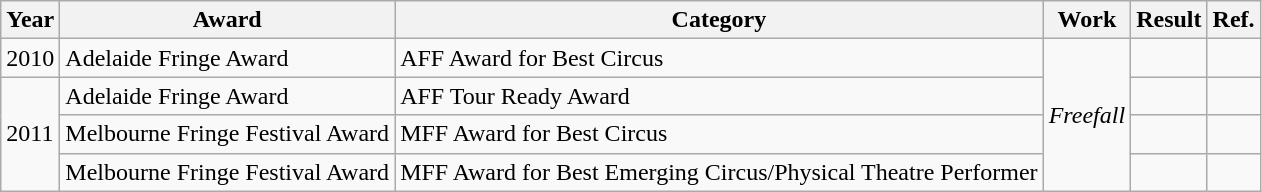<table class="wikitable">
<tr>
<th>Year</th>
<th>Award</th>
<th>Category</th>
<th>Work</th>
<th>Result</th>
<th>Ref.</th>
</tr>
<tr>
<td>2010</td>
<td>Adelaide Fringe Award</td>
<td>AFF Award for Best Circus</td>
<td rowspan=4><em>Freefall</em></td>
<td></td>
<td></td>
</tr>
<tr>
<td rowspan=3>2011</td>
<td>Adelaide Fringe Award</td>
<td>AFF Tour Ready Award</td>
<td></td>
<td></td>
</tr>
<tr>
<td>Melbourne Fringe Festival Award</td>
<td>MFF Award for Best Circus</td>
<td></td>
<td></td>
</tr>
<tr>
<td>Melbourne Fringe Festival Award</td>
<td>MFF Award for Best Emerging Circus/Physical Theatre Performer</td>
<td></td>
<td></td>
</tr>
</table>
